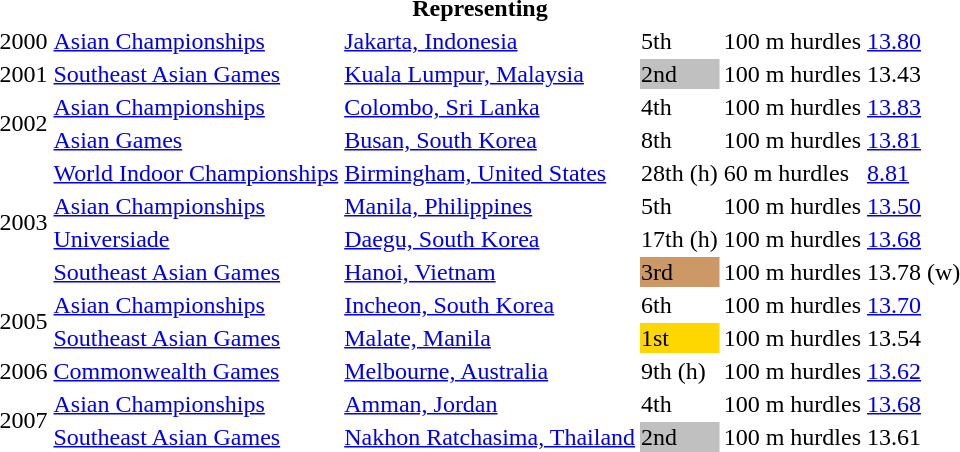<table>
<tr>
<th colspan="6">Representing </th>
</tr>
<tr>
<td>2000</td>
<td><a href='#'>Asian Championships</a></td>
<td><a href='#'>Jakarta, Indonesia</a></td>
<td>5th</td>
<td>100 m hurdles</td>
<td><a href='#'>13.80</a></td>
</tr>
<tr>
<td>2001</td>
<td><a href='#'>Southeast Asian Games</a></td>
<td><a href='#'>Kuala Lumpur, Malaysia</a></td>
<td bgcolor=silver>2nd</td>
<td>100 m hurdles</td>
<td>13.43</td>
</tr>
<tr>
<td rowspan=2>2002</td>
<td><a href='#'>Asian Championships</a></td>
<td><a href='#'>Colombo, Sri Lanka</a></td>
<td>4th</td>
<td>100 m hurdles</td>
<td><a href='#'>13.83</a></td>
</tr>
<tr>
<td><a href='#'>Asian Games</a></td>
<td><a href='#'>Busan, South Korea</a></td>
<td>8th</td>
<td>100 m hurdles</td>
<td><a href='#'>13.81</a></td>
</tr>
<tr>
<td rowspan=4>2003</td>
<td><a href='#'>World Indoor Championships</a></td>
<td><a href='#'>Birmingham, United States</a></td>
<td>28th (h)</td>
<td>60 m hurdles</td>
<td><a href='#'>8.81</a></td>
</tr>
<tr>
<td><a href='#'>Asian Championships</a></td>
<td><a href='#'>Manila, Philippines</a></td>
<td>5th</td>
<td>100 m hurdles</td>
<td><a href='#'>13.50</a></td>
</tr>
<tr>
<td><a href='#'>Universiade</a></td>
<td><a href='#'>Daegu, South Korea</a></td>
<td>17th (h)</td>
<td>100 m hurdles</td>
<td><a href='#'>13.68</a></td>
</tr>
<tr>
<td><a href='#'>Southeast Asian Games</a></td>
<td><a href='#'>Hanoi, Vietnam</a></td>
<td bgcolor=cc9966>3rd</td>
<td>100 m hurdles</td>
<td>13.78 (w)</td>
</tr>
<tr>
<td rowspan=2>2005</td>
<td><a href='#'>Asian Championships</a></td>
<td><a href='#'>Incheon, South Korea</a></td>
<td>6th</td>
<td>100 m hurdles</td>
<td><a href='#'>13.70</a></td>
</tr>
<tr>
<td><a href='#'>Southeast Asian Games</a></td>
<td><a href='#'>Malate, Manila</a></td>
<td bgcolor=gold>1st</td>
<td>100 m hurdles</td>
<td>13.54</td>
</tr>
<tr>
<td>2006</td>
<td><a href='#'>Commonwealth Games</a></td>
<td><a href='#'>Melbourne, Australia</a></td>
<td>9th (h)</td>
<td>100 m hurdles</td>
<td><a href='#'>13.62</a></td>
</tr>
<tr>
<td rowspan=2>2007</td>
<td><a href='#'>Asian Championships</a></td>
<td><a href='#'>Amman, Jordan</a></td>
<td>4th</td>
<td>100 m hurdles</td>
<td><a href='#'>13.68</a></td>
</tr>
<tr>
<td><a href='#'>Southeast Asian Games</a></td>
<td><a href='#'>Nakhon Ratchasima, Thailand</a></td>
<td bgcolor=silver>2nd</td>
<td>100 m hurdles</td>
<td>13.61</td>
</tr>
</table>
